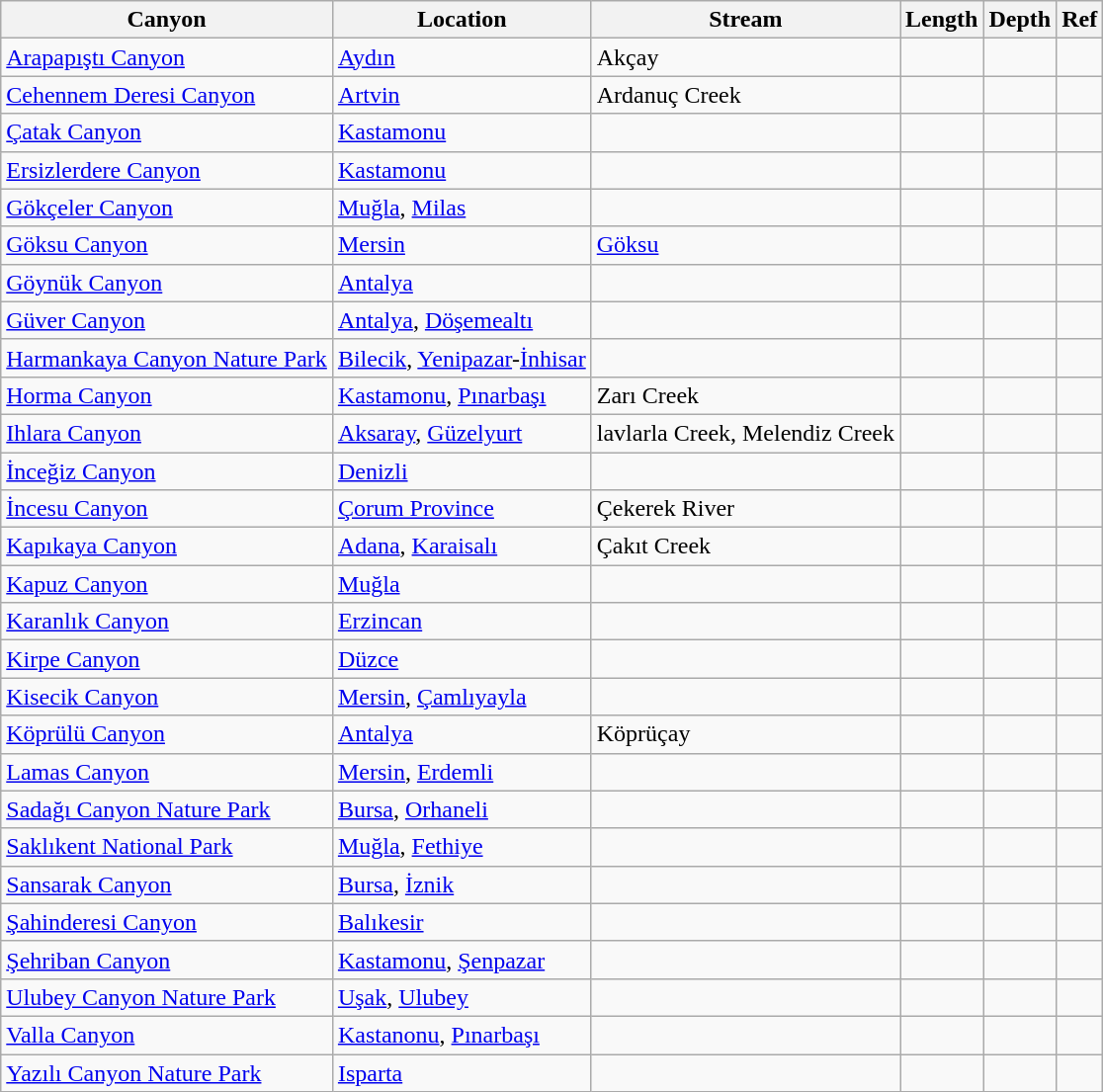<table class="wikitable sortable">
<tr>
<th>Canyon</th>
<th>Location</th>
<th>Stream</th>
<th>Length</th>
<th>Depth</th>
<th>Ref</th>
</tr>
<tr>
<td><a href='#'>Arapapıştı Canyon</a></td>
<td><a href='#'>Aydın</a></td>
<td>Akçay</td>
<td></td>
<td></td>
<td></td>
</tr>
<tr>
<td><a href='#'>Cehennem Deresi Canyon</a></td>
<td><a href='#'>Artvin</a></td>
<td>Ardanuç Creek</td>
<td></td>
<td></td>
<td></td>
</tr>
<tr>
<td><a href='#'>Çatak Canyon</a></td>
<td><a href='#'>Kastamonu</a></td>
<td></td>
<td></td>
<td></td>
<td></td>
</tr>
<tr>
<td><a href='#'>Ersizlerdere Canyon</a></td>
<td><a href='#'>Kastamonu</a></td>
<td></td>
<td></td>
<td></td>
<td></td>
</tr>
<tr>
<td><a href='#'>Gökçeler Canyon</a></td>
<td><a href='#'>Muğla</a>, <a href='#'>Milas</a></td>
<td></td>
<td></td>
<td></td>
<td></td>
</tr>
<tr>
<td><a href='#'>Göksu Canyon</a></td>
<td><a href='#'>Mersin</a></td>
<td><a href='#'>Göksu</a></td>
<td></td>
<td></td>
<td></td>
</tr>
<tr>
<td><a href='#'>Göynük Canyon</a></td>
<td><a href='#'>Antalya</a></td>
<td></td>
<td></td>
<td></td>
<td></td>
</tr>
<tr>
<td><a href='#'>Güver Canyon</a></td>
<td><a href='#'>Antalya</a>, <a href='#'>Döşemealtı</a></td>
<td></td>
<td></td>
<td></td>
<td></td>
</tr>
<tr>
<td><a href='#'>Harmankaya Canyon Nature Park</a></td>
<td><a href='#'>Bilecik</a>, <a href='#'>Yenipazar</a>-<a href='#'>İnhisar</a></td>
<td></td>
<td></td>
<td></td>
<td></td>
</tr>
<tr>
<td><a href='#'>Horma Canyon</a></td>
<td><a href='#'>Kastamonu</a>, <a href='#'>Pınarbaşı</a></td>
<td>Zarı Creek</td>
<td></td>
<td></td>
<td></td>
</tr>
<tr>
<td><a href='#'>Ihlara Canyon</a></td>
<td><a href='#'>Aksaray</a>, <a href='#'>Güzelyurt</a></td>
<td>lavlarla Creek, Melendiz Creek</td>
<td></td>
<td></td>
<td></td>
</tr>
<tr>
<td><a href='#'>İnceğiz Canyon</a></td>
<td><a href='#'>Denizli</a></td>
<td></td>
<td></td>
<td></td>
<td></td>
</tr>
<tr>
<td><a href='#'>İncesu Canyon</a></td>
<td><a href='#'>Çorum Province</a></td>
<td>Çekerek River</td>
<td></td>
<td></td>
<td></td>
</tr>
<tr>
<td><a href='#'>Kapıkaya Canyon</a></td>
<td><a href='#'>Adana</a>, <a href='#'>Karaisalı</a></td>
<td>Çakıt Creek</td>
<td></td>
<td></td>
<td></td>
</tr>
<tr>
<td><a href='#'>Kapuz Canyon</a></td>
<td><a href='#'>Muğla</a></td>
<td></td>
<td></td>
<td></td>
<td></td>
</tr>
<tr>
<td><a href='#'>Karanlık Canyon</a></td>
<td><a href='#'>Erzincan</a></td>
<td></td>
<td></td>
<td></td>
<td></td>
</tr>
<tr>
<td><a href='#'>Kirpe Canyon</a></td>
<td><a href='#'>Düzce</a></td>
<td></td>
<td></td>
<td></td>
<td></td>
</tr>
<tr>
<td><a href='#'>Kisecik Canyon</a></td>
<td><a href='#'>Mersin</a>, <a href='#'>Çamlıyayla</a></td>
<td></td>
<td></td>
<td></td>
<td></td>
</tr>
<tr>
<td><a href='#'>Köprülü Canyon</a></td>
<td><a href='#'>Antalya</a></td>
<td>Köprüçay</td>
<td></td>
<td></td>
<td></td>
</tr>
<tr>
<td><a href='#'>Lamas Canyon</a></td>
<td><a href='#'>Mersin</a>, <a href='#'>Erdemli</a></td>
<td></td>
<td></td>
<td></td>
<td></td>
</tr>
<tr>
<td><a href='#'>Sadağı Canyon Nature Park</a></td>
<td><a href='#'>Bursa</a>, <a href='#'>Orhaneli</a></td>
<td></td>
<td></td>
<td></td>
<td></td>
</tr>
<tr>
<td><a href='#'>Saklıkent National Park</a></td>
<td><a href='#'>Muğla</a>, <a href='#'>Fethiye</a></td>
<td></td>
<td></td>
<td></td>
<td></td>
</tr>
<tr>
<td><a href='#'>Sansarak Canyon</a></td>
<td><a href='#'>Bursa</a>, <a href='#'>İznik</a></td>
<td></td>
<td></td>
<td></td>
<td></td>
</tr>
<tr>
<td><a href='#'>Şahinderesi Canyon</a></td>
<td><a href='#'>Balıkesir</a></td>
<td></td>
<td></td>
<td></td>
<td></td>
</tr>
<tr>
<td><a href='#'>Şehriban Canyon</a></td>
<td><a href='#'>Kastamonu</a>, <a href='#'>Şenpazar</a></td>
<td></td>
<td></td>
<td></td>
<td></td>
</tr>
<tr>
<td><a href='#'>Ulubey Canyon Nature Park</a></td>
<td><a href='#'>Uşak</a>, <a href='#'>Ulubey</a></td>
<td></td>
<td></td>
<td></td>
<td></td>
</tr>
<tr>
<td><a href='#'>Valla Canyon</a></td>
<td><a href='#'>Kastanonu</a>, <a href='#'>Pınarbaşı</a></td>
<td></td>
<td></td>
<td></td>
<td></td>
</tr>
<tr>
<td><a href='#'>Yazılı Canyon Nature Park</a></td>
<td><a href='#'>Isparta</a></td>
<td></td>
<td></td>
<td></td>
<td></td>
</tr>
</table>
